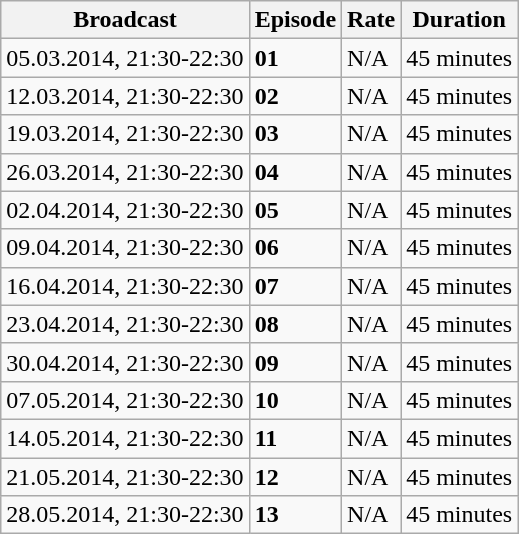<table class="wikitable">
<tr>
<th>Broadcast</th>
<th>Episode</th>
<th>Rate</th>
<th>Duration</th>
</tr>
<tr>
<td>05.03.2014, 21:30-22:30</td>
<td><strong>01</strong></td>
<td>N/A</td>
<td>45 minutes</td>
</tr>
<tr>
<td>12.03.2014, 21:30-22:30</td>
<td><strong>02</strong></td>
<td>N/A</td>
<td>45 minutes</td>
</tr>
<tr>
<td>19.03.2014, 21:30-22:30</td>
<td><strong>03</strong></td>
<td>N/A</td>
<td>45 minutes</td>
</tr>
<tr>
<td>26.03.2014, 21:30-22:30</td>
<td><strong>04</strong></td>
<td>N/A</td>
<td>45 minutes</td>
</tr>
<tr>
<td>02.04.2014, 21:30-22:30</td>
<td><strong>05</strong></td>
<td>N/A</td>
<td>45 minutes</td>
</tr>
<tr>
<td>09.04.2014, 21:30-22:30</td>
<td><strong>06</strong></td>
<td>N/A</td>
<td>45 minutes</td>
</tr>
<tr>
<td>16.04.2014, 21:30-22:30</td>
<td><strong>07</strong></td>
<td>N/A</td>
<td>45 minutes</td>
</tr>
<tr>
<td>23.04.2014, 21:30-22:30</td>
<td><strong>08</strong></td>
<td>N/A</td>
<td>45 minutes</td>
</tr>
<tr>
<td>30.04.2014, 21:30-22:30</td>
<td><strong>09</strong></td>
<td>N/A</td>
<td>45 minutes</td>
</tr>
<tr>
<td>07.05.2014, 21:30-22:30</td>
<td><strong>10</strong></td>
<td>N/A</td>
<td>45 minutes</td>
</tr>
<tr>
<td>14.05.2014, 21:30-22:30</td>
<td><strong>11</strong></td>
<td>N/A</td>
<td>45 minutes</td>
</tr>
<tr>
<td>21.05.2014, 21:30-22:30</td>
<td><strong>12</strong></td>
<td>N/A</td>
<td>45 minutes</td>
</tr>
<tr>
<td>28.05.2014, 21:30-22:30</td>
<td><strong>13</strong></td>
<td>N/A</td>
<td>45 minutes</td>
</tr>
</table>
